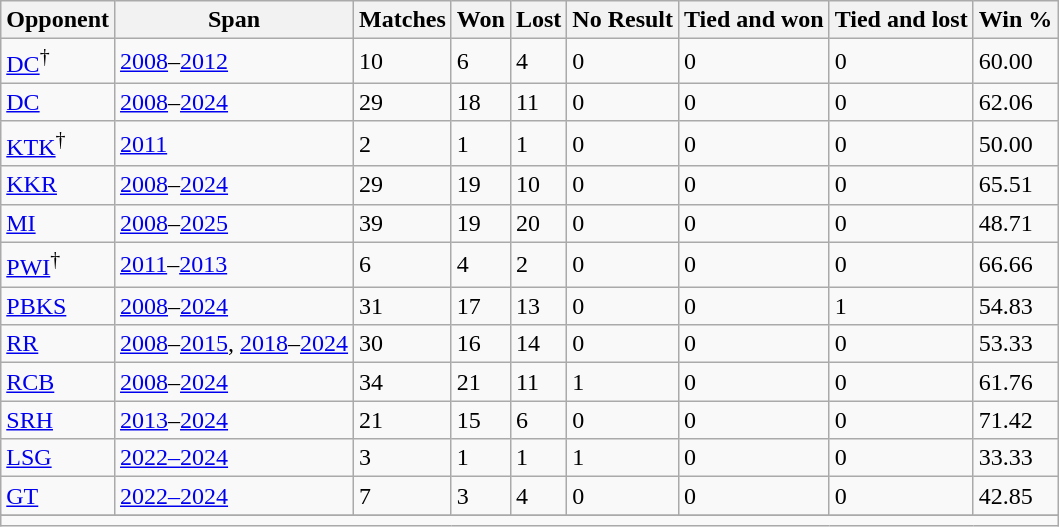<table class="wikitable">
<tr>
<th>Opponent</th>
<th>Span</th>
<th>Matches</th>
<th>Won</th>
<th>Lost</th>
<th>No Result</th>
<th>Tied and won</th>
<th>Tied and lost</th>
<th>Win %</th>
</tr>
<tr>
<td style="text-align:left"><a href='#'>DC</a><sup>†</sup></td>
<td><a href='#'>2008</a>–<a href='#'>2012</a></td>
<td>10</td>
<td>6</td>
<td>4</td>
<td>0</td>
<td>0</td>
<td>0</td>
<td>60.00</td>
</tr>
<tr>
<td style="text-align:left"><a href='#'>DC</a></td>
<td><a href='#'>2008</a>–<a href='#'>2024</a></td>
<td>29</td>
<td>18</td>
<td>11</td>
<td>0</td>
<td>0</td>
<td>0</td>
<td>62.06</td>
</tr>
<tr>
<td style="text-align:left"><a href='#'>KTK</a><sup>†</sup></td>
<td><a href='#'>2011</a></td>
<td>2</td>
<td>1</td>
<td>1</td>
<td>0</td>
<td>0</td>
<td>0</td>
<td>50.00</td>
</tr>
<tr>
<td style="text-align:left"><a href='#'>KKR</a></td>
<td><a href='#'>2008</a>–<a href='#'>2024</a></td>
<td>29</td>
<td>19</td>
<td>10</td>
<td>0</td>
<td>0</td>
<td>0</td>
<td>65.51</td>
</tr>
<tr>
<td style="text-align:left"><a href='#'>MI</a></td>
<td><a href='#'>2008</a>–<a href='#'>2025</a></td>
<td>39</td>
<td>19</td>
<td>20</td>
<td>0</td>
<td>0</td>
<td>0</td>
<td>48.71</td>
</tr>
<tr>
<td style="text-align:left"><a href='#'>PWI</a><sup>†</sup></td>
<td><a href='#'>2011</a>–<a href='#'>2013</a></td>
<td>6</td>
<td>4</td>
<td>2</td>
<td>0</td>
<td>0</td>
<td>0</td>
<td>66.66</td>
</tr>
<tr>
<td style="text-align:left"><a href='#'>PBKS</a></td>
<td><a href='#'>2008</a>–<a href='#'>2024</a></td>
<td>31</td>
<td>17</td>
<td>13</td>
<td>0</td>
<td>0</td>
<td>1</td>
<td>54.83</td>
</tr>
<tr>
<td style="text-align:left"><a href='#'>RR</a></td>
<td><a href='#'>2008</a>–<a href='#'>2015</a>, <a href='#'>2018</a>–<a href='#'>2024</a></td>
<td>30</td>
<td>16</td>
<td>14</td>
<td>0</td>
<td>0</td>
<td>0</td>
<td>53.33</td>
</tr>
<tr>
<td style="text-align:left"><a href='#'>RCB</a></td>
<td><a href='#'>2008</a>–<a href='#'>2024</a></td>
<td>34</td>
<td>21</td>
<td>11</td>
<td>1</td>
<td>0</td>
<td>0</td>
<td>61.76</td>
</tr>
<tr>
<td style="text-align:left"><a href='#'>SRH</a></td>
<td><a href='#'>2013</a>–<a href='#'>2024</a></td>
<td>21</td>
<td>15</td>
<td>6</td>
<td>0</td>
<td>0</td>
<td>0</td>
<td>71.42</td>
</tr>
<tr>
<td><a href='#'>LSG</a></td>
<td><a href='#'>2022–</a><a href='#'>2024</a></td>
<td>3</td>
<td>1</td>
<td>1</td>
<td>1</td>
<td>0</td>
<td>0</td>
<td>33.33</td>
</tr>
<tr>
<td><a href='#'>GT</a></td>
<td><a href='#'>2022–</a><a href='#'>2024</a></td>
<td>7</td>
<td>3</td>
<td>4</td>
<td>0</td>
<td>0</td>
<td>0</td>
<td>42.85</td>
</tr>
<tr>
</tr>
<tr class=sortbottom>
<td colspan=9></td>
</tr>
</table>
